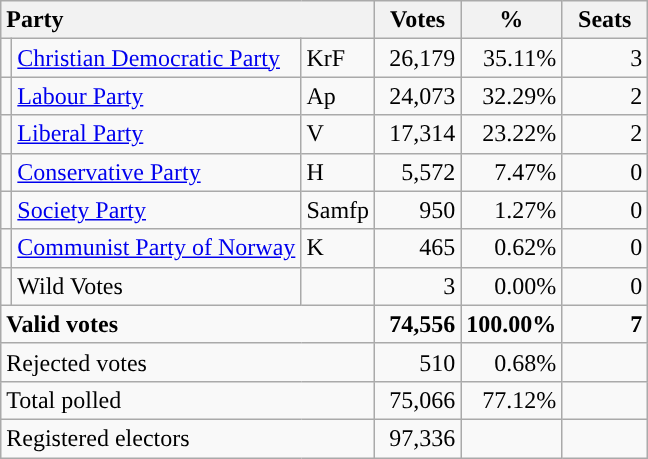<table class="wikitable" border="1" style="text-align:right;">
<tr>
<th style="text-align:left;" colspan=3>Party</th>
<th align=center width="50">Votes</th>
<th align=center width="50">%</th>
<th align=center width="50">Seats</th>
</tr>
<tr>
<td style="color:inherit;background:"></td>
<td align=left><a href='#'>Christian Democratic Party</a></td>
<td align=left>KrF</td>
<td>26,179</td>
<td>35.11%</td>
<td>3</td>
</tr>
<tr>
<td style="color:inherit;background:"></td>
<td align=left><a href='#'>Labour Party</a></td>
<td align=left>Ap</td>
<td>24,073</td>
<td>32.29%</td>
<td>2</td>
</tr>
<tr>
<td style="color:inherit;background:"></td>
<td align=left><a href='#'>Liberal Party</a></td>
<td align=left>V</td>
<td>17,314</td>
<td>23.22%</td>
<td>2</td>
</tr>
<tr>
<td style="color:inherit;background:"></td>
<td align=left><a href='#'>Conservative Party</a></td>
<td align=left>H</td>
<td>5,572</td>
<td>7.47%</td>
<td>0</td>
</tr>
<tr>
<td></td>
<td align=left><a href='#'>Society Party</a></td>
<td align=left>Samfp</td>
<td>950</td>
<td>1.27%</td>
<td>0</td>
</tr>
<tr>
<td style="color:inherit;background:"></td>
<td align=left><a href='#'>Communist Party of Norway</a></td>
<td align=left>K</td>
<td>465</td>
<td>0.62%</td>
<td>0</td>
</tr>
<tr>
<td></td>
<td align=left>Wild Votes</td>
<td align=left></td>
<td>3</td>
<td>0.00%</td>
<td>0</td>
</tr>
<tr style="font-weight:bold">
<td align=left colspan=3>Valid votes</td>
<td>74,556</td>
<td>100.00%</td>
<td>7</td>
</tr>
<tr>
<td align=left colspan=3>Rejected votes</td>
<td>510</td>
<td>0.68%</td>
<td></td>
</tr>
<tr>
<td align=left colspan=3>Total polled</td>
<td>75,066</td>
<td>77.12%</td>
<td></td>
</tr>
<tr>
<td align=left colspan=3>Registered electors</td>
<td>97,336</td>
<td></td>
<td></td>
</tr>
</table>
